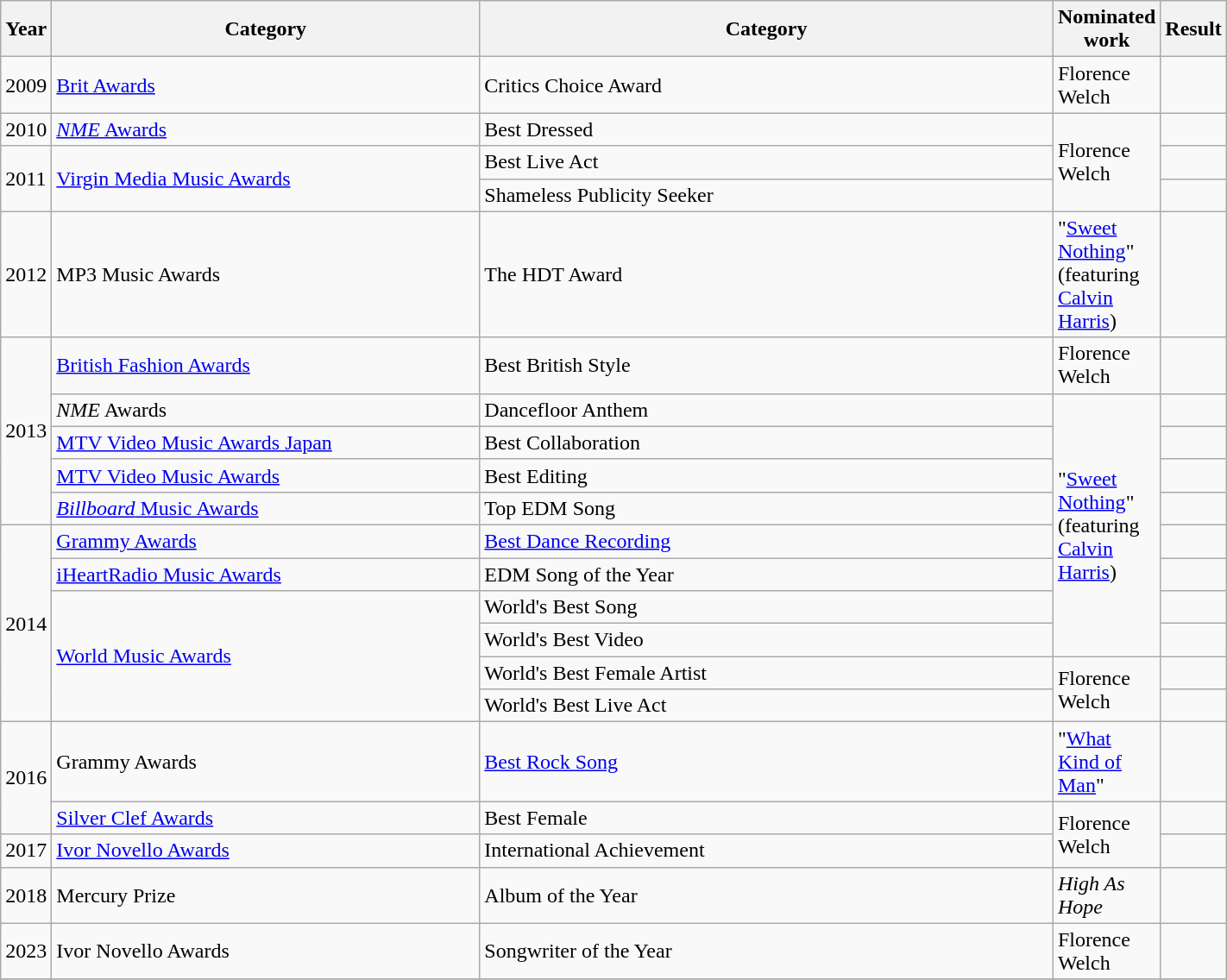<table class="wikitable sortable" width = 75%>
<tr>
<th width=4%>Year</th>
<th width=40%>Category</th>
<th width=54%>Category</th>
<th width=40%>Nominated work</th>
<th width=10%>Result</th>
</tr>
<tr>
<td>2009</td>
<td><a href='#'>Brit Awards</a></td>
<td>Critics Choice Award</td>
<td Florence Welch>Florence Welch</td>
<td></td>
</tr>
<tr>
<td>2010</td>
<td><a href='#'><em>NME</em> Awards</a></td>
<td>Best Dressed</td>
<td rowspan="3">Florence Welch</td>
<td></td>
</tr>
<tr>
<td rowspan="2">2011</td>
<td rowspan="2"><a href='#'>Virgin Media Music Awards</a></td>
<td>Best Live Act</td>
<td></td>
</tr>
<tr>
<td>Shameless Publicity Seeker</td>
<td></td>
</tr>
<tr>
<td>2012</td>
<td>MP3 Music Awards</td>
<td>The HDT Award</td>
<td>"<a href='#'>Sweet Nothing</a>" (featuring <a href='#'>Calvin Harris</a>)</td>
<td></td>
</tr>
<tr>
<td rowspan="5">2013</td>
<td><a href='#'>British Fashion Awards</a></td>
<td>Best British Style</td>
<td>Florence Welch</td>
<td></td>
</tr>
<tr>
<td><em>NME</em> Awards</td>
<td>Dancefloor Anthem</td>
<td rowspan="8">"<a href='#'>Sweet Nothing</a>" (featuring <a href='#'>Calvin Harris</a>)</td>
<td></td>
</tr>
<tr>
<td><a href='#'>MTV Video Music Awards Japan</a></td>
<td>Best Collaboration</td>
<td></td>
</tr>
<tr>
<td><a href='#'>MTV Video Music Awards</a></td>
<td>Best Editing</td>
<td></td>
</tr>
<tr>
<td><a href='#'><em>Billboard</em> Music Awards</a></td>
<td>Top EDM Song</td>
<td></td>
</tr>
<tr>
<td rowspan="6">2014</td>
<td><a href='#'>Grammy Awards</a></td>
<td><a href='#'>Best Dance Recording</a></td>
<td></td>
</tr>
<tr>
<td><a href='#'>iHeartRadio Music Awards</a></td>
<td>EDM Song of the Year</td>
<td></td>
</tr>
<tr>
<td rowspan=4><a href='#'>World Music Awards</a></td>
<td>World's Best Song</td>
<td></td>
</tr>
<tr>
<td>World's Best Video</td>
<td></td>
</tr>
<tr>
<td>World's Best Female Artist</td>
<td rowspan=2>Florence Welch</td>
<td></td>
</tr>
<tr>
<td>World's Best Live Act</td>
<td></td>
</tr>
<tr>
<td rowspan=2>2016</td>
<td>Grammy Awards</td>
<td><a href='#'>Best Rock Song</a></td>
<td>"<a href='#'>What Kind of Man</a>"</td>
<td></td>
</tr>
<tr>
<td><a href='#'>Silver Clef Awards</a></td>
<td>Best Female</td>
<td rowspan=2>Florence Welch</td>
<td></td>
</tr>
<tr>
<td rowspan="1">2017</td>
<td><a href='#'>Ivor Novello Awards</a></td>
<td>International Achievement</td>
<td></td>
</tr>
<tr>
<td>2018</td>
<td>Mercury Prize</td>
<td>Album of the Year</td>
<td><em>High As Hope</em></td>
<td></td>
</tr>
<tr>
<td>2023</td>
<td>Ivor Novello Awards</td>
<td>Songwriter of the Year</td>
<td>Florence Welch</td>
<td></td>
</tr>
<tr>
</tr>
</table>
